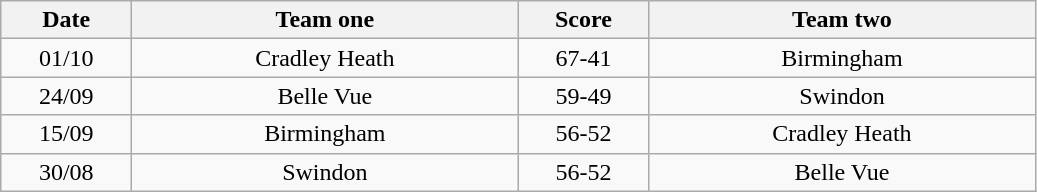<table class="wikitable" style="text-align: center">
<tr>
<th width=80>Date</th>
<th width=250>Team one</th>
<th width=80>Score</th>
<th width=250>Team two</th>
</tr>
<tr>
<td>01/10</td>
<td>Cradley Heath</td>
<td>67-41</td>
<td>Birmingham</td>
</tr>
<tr>
<td>24/09</td>
<td>Belle Vue</td>
<td>59-49</td>
<td>Swindon</td>
</tr>
<tr>
<td>15/09</td>
<td>Birmingham</td>
<td>56-52</td>
<td>Cradley Heath</td>
</tr>
<tr>
<td>30/08</td>
<td>Swindon</td>
<td>56-52</td>
<td>Belle Vue</td>
</tr>
</table>
